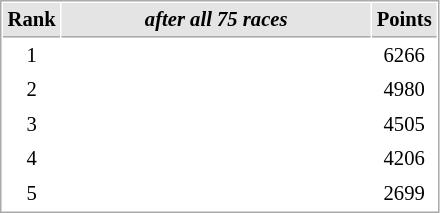<table cellspacing="1" cellpadding="3" style="border:1px solid #aaa; font-size:86%;">
<tr style="background:#e4e4e4;">
<th style="border-bottom:1px solid #aaa; width:10px;">Rank</th>
<th style="border-bottom:1px solid #aaa; width:200px;"><em>after all 75 races</em></th>
<th style="border-bottom:1px solid #aaa; width:20px;">Points</th>
</tr>
<tr>
<td align=center>1</td>
<td><strong></strong></td>
<td align=center>6266</td>
</tr>
<tr>
<td align=center>2</td>
<td></td>
<td align=center>4980</td>
</tr>
<tr>
<td align=center>3</td>
<td></td>
<td align=center>4505</td>
</tr>
<tr>
<td align=center>4</td>
<td></td>
<td align=center>4206</td>
</tr>
<tr>
<td align=center>5</td>
<td></td>
<td align=center>2699</td>
</tr>
</table>
